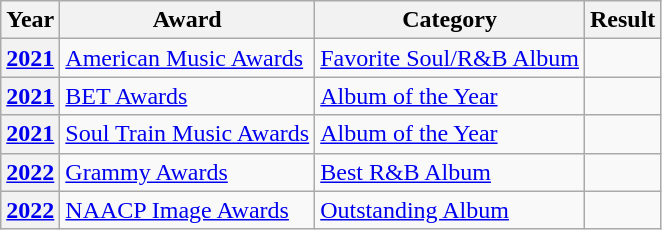<table class="wikitable plainrowheaders">
<tr align=center>
<th scope="col">Year</th>
<th scope="col">Award</th>
<th scope="col">Category</th>
<th scope="col">Result</th>
</tr>
<tr>
<th scope="row"><a href='#'>2021</a></th>
<td><a href='#'>American Music Awards</a></td>
<td><a href='#'>Favorite Soul/R&B Album</a></td>
<td></td>
</tr>
<tr>
<th scope="row"><a href='#'>2021</a></th>
<td><a href='#'>BET Awards</a></td>
<td><a href='#'>Album of the Year</a></td>
<td></td>
</tr>
<tr>
<th scope="row"><a href='#'>2021</a></th>
<td><a href='#'>Soul Train Music Awards</a></td>
<td><a href='#'>Album of the Year</a></td>
<td></td>
</tr>
<tr>
<th scope="row"><a href='#'>2022</a></th>
<td><a href='#'>Grammy Awards</a></td>
<td><a href='#'>Best R&B Album</a></td>
<td></td>
</tr>
<tr>
<th scope="row"><a href='#'>2022</a></th>
<td><a href='#'>NAACP Image Awards</a></td>
<td><a href='#'>Outstanding Album</a></td>
<td></td>
</tr>
</table>
